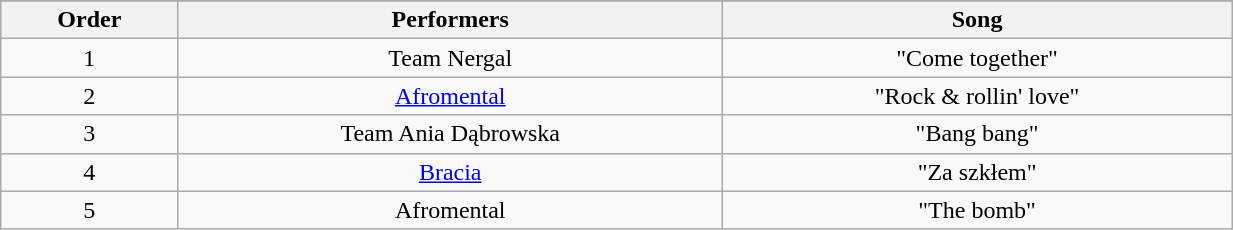<table class="wikitable" style="text-align:center; width:65%;">
<tr>
</tr>
<tr>
<th>Order</th>
<th>Performers</th>
<th>Song</th>
</tr>
<tr>
<td>1</td>
<td>Team Nergal</td>
<td>"Come together"</td>
</tr>
<tr>
<td>2</td>
<td><a href='#'>Afromental</a></td>
<td>"Rock & rollin' love"</td>
</tr>
<tr>
<td>3</td>
<td>Team Ania Dąbrowska</td>
<td>"Bang bang"</td>
</tr>
<tr>
<td>4</td>
<td><a href='#'>Bracia</a></td>
<td>"Za szkłem"</td>
</tr>
<tr>
<td>5</td>
<td>Afromental</td>
<td>"The bomb"</td>
</tr>
</table>
